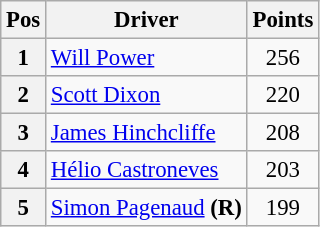<table class="wikitable" style="font-size: 95%;">
<tr>
<th>Pos</th>
<th>Driver</th>
<th>Points</th>
</tr>
<tr>
<th>1</th>
<td> <a href='#'>Will Power</a></td>
<td style="text-align:center;">256</td>
</tr>
<tr>
<th>2</th>
<td> <a href='#'>Scott Dixon</a></td>
<td style="text-align:center;">220</td>
</tr>
<tr>
<th>3</th>
<td> <a href='#'>James Hinchcliffe</a></td>
<td style="text-align:center;">208</td>
</tr>
<tr>
<th>4</th>
<td> <a href='#'>Hélio Castroneves</a></td>
<td style="text-align:center;">203</td>
</tr>
<tr>
<th>5</th>
<td> <a href='#'>Simon Pagenaud</a> <strong>(R)</strong></td>
<td style="text-align:center;">199</td>
</tr>
</table>
